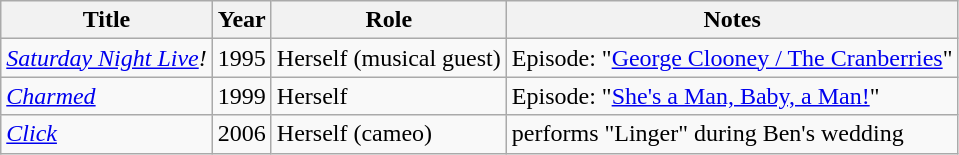<table class="wikitable">
<tr>
<th>Title</th>
<th>Year</th>
<th>Role</th>
<th>Notes</th>
</tr>
<tr>
<td><em><a href='#'>Saturday Night Live</a>!</em></td>
<td>1995</td>
<td>Herself (musical guest)</td>
<td>Episode: "<a href='#'>George Clooney / The Cranberries</a>"</td>
</tr>
<tr>
<td><em><a href='#'>Charmed</a></em></td>
<td>1999</td>
<td>Herself</td>
<td>Episode: "<a href='#'>She's a Man, Baby, a Man!</a>"</td>
</tr>
<tr>
<td><em><a href='#'>Click</a></em></td>
<td>2006</td>
<td>Herself (cameo)</td>
<td>performs "Linger" during Ben's wedding</td>
</tr>
</table>
